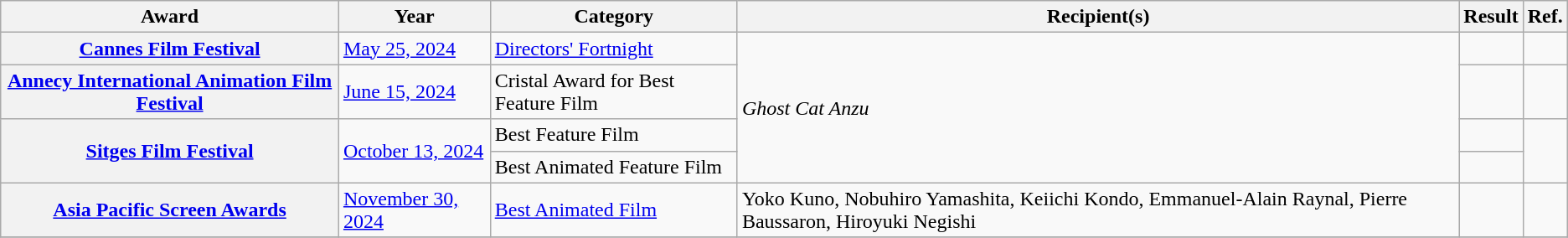<table class="wikitable sortable plainrowheaders">
<tr>
<th scope="col">Award</th>
<th scope="col">Year</th>
<th scope="col">Category</th>
<th scope="col">Recipient(s)</th>
<th scope="col">Result</th>
<th scope="col">Ref.</th>
</tr>
<tr>
<th scope="row"><a href='#'>Cannes Film Festival</a></th>
<td><a href='#'>May 25, 2024</a></td>
<td><a href='#'>Directors' Fortnight</a></td>
<td rowspan="4"><em>Ghost Cat Anzu</em></td>
<td></td>
<td align="center"></td>
</tr>
<tr>
<th scope="row"><a href='#'>Annecy International Animation Film Festival</a></th>
<td><a href='#'>June 15, 2024</a></td>
<td>Cristal Award for Best Feature Film</td>
<td></td>
<td align="center"></td>
</tr>
<tr>
<th scope="row" rowspan="2"><a href='#'>Sitges Film Festival</a></th>
<td rowspan="2"><a href='#'>October 13, 2024</a></td>
<td>Best Feature Film</td>
<td></td>
<td align="center" rowspan="2"></td>
</tr>
<tr>
<td>Best Animated Feature Film</td>
<td></td>
</tr>
<tr>
<th scope="row"><a href='#'>Asia Pacific Screen Awards</a></th>
<td><a href='#'>November 30, 2024</a></td>
<td><a href='#'>Best Animated Film</a></td>
<td>Yoko Kuno, Nobuhiro Yamashita, Keiichi Kondo, Emmanuel-Alain Raynal, Pierre Baussaron, Hiroyuki Negishi</td>
<td></td>
<td align="center"></td>
</tr>
<tr>
</tr>
</table>
